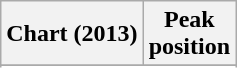<table class="wikitable plainrowheaders sortable">
<tr>
<th scope="col">Chart (2013)</th>
<th scope="col">Peak<br> position</th>
</tr>
<tr>
</tr>
<tr>
</tr>
<tr>
</tr>
</table>
